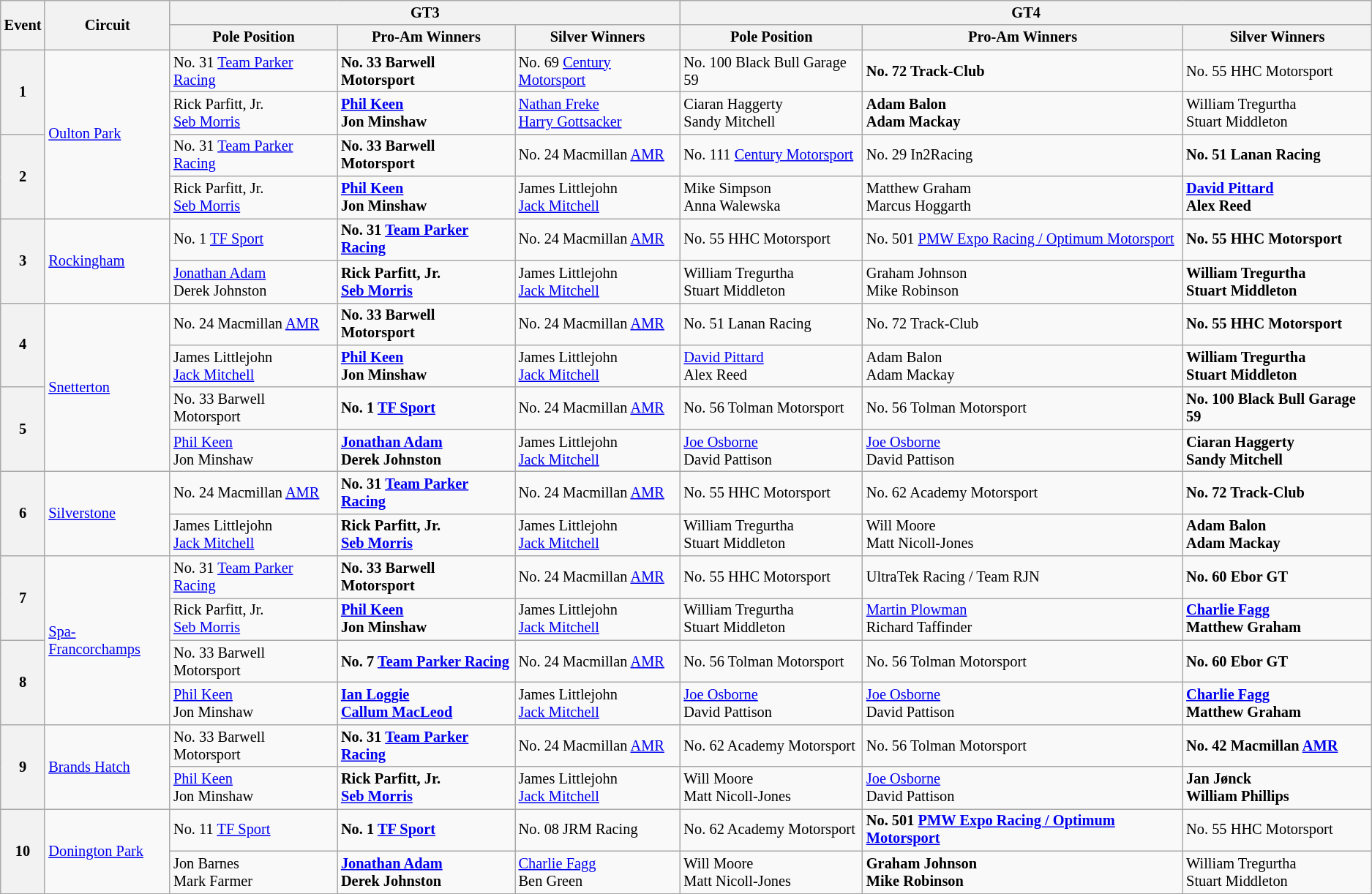<table class="wikitable" style="font-size: 85%;">
<tr>
<th rowspan=2>Event</th>
<th rowspan=2>Circuit</th>
<th colspan=3>GT3</th>
<th colspan=3>GT4</th>
</tr>
<tr>
<th>Pole Position</th>
<th>Pro-Am Winners</th>
<th>Silver Winners</th>
<th>Pole Position</th>
<th>Pro-Am Winners</th>
<th>Silver Winners</th>
</tr>
<tr>
<th rowspan=2>1</th>
<td rowspan=4><a href='#'>Oulton Park</a></td>
<td>No. 31 <a href='#'>Team Parker Racing</a></td>
<td><strong>No. 33 Barwell Motorsport</strong></td>
<td>No. 69 <a href='#'>Century Motorsport</a></td>
<td>No. 100 Black Bull Garage 59</td>
<td><strong>No. 72 Track-Club</strong></td>
<td>No. 55 HHC Motorsport</td>
</tr>
<tr>
<td> Rick Parfitt, Jr.<br> <a href='#'>Seb Morris</a></td>
<td><strong> <a href='#'>Phil Keen</a><br> Jon Minshaw</strong></td>
<td> <a href='#'>Nathan Freke</a><br> <a href='#'>Harry Gottsacker</a></td>
<td> Ciaran Haggerty<br> Sandy Mitchell</td>
<td><strong> Adam Balon<br> Adam Mackay</strong></td>
<td> William Tregurtha<br> Stuart Middleton</td>
</tr>
<tr>
<th rowspan=2>2</th>
<td>No. 31 <a href='#'>Team Parker Racing</a></td>
<td><strong>No. 33 Barwell Motorsport</strong></td>
<td>No. 24 Macmillan <a href='#'>AMR</a></td>
<td>No. 111 <a href='#'>Century Motorsport</a></td>
<td>No. 29 In2Racing</td>
<td><strong>No. 51 Lanan Racing</strong></td>
</tr>
<tr>
<td> Rick Parfitt, Jr.<br> <a href='#'>Seb Morris</a></td>
<td><strong> <a href='#'>Phil Keen</a><br> Jon Minshaw</strong></td>
<td> James Littlejohn<br> <a href='#'>Jack Mitchell</a></td>
<td> Mike Simpson<br> Anna Walewska</td>
<td> Matthew Graham<br> Marcus Hoggarth</td>
<td><strong> <a href='#'>David Pittard</a><br> Alex Reed</strong></td>
</tr>
<tr>
<th rowspan=2>3</th>
<td rowspan=2><a href='#'>Rockingham</a></td>
<td>No. 1 <a href='#'>TF Sport</a></td>
<td><strong>No. 31 <a href='#'>Team Parker Racing</a></strong></td>
<td>No. 24 Macmillan <a href='#'>AMR</a></td>
<td>No. 55 HHC Motorsport</td>
<td>No. 501 <a href='#'>PMW Expo Racing / Optimum Motorsport</a></td>
<td><strong>No. 55 HHC Motorsport</strong></td>
</tr>
<tr>
<td> <a href='#'>Jonathan Adam</a><br> Derek Johnston</td>
<td><strong> Rick Parfitt, Jr.<br> <a href='#'>Seb Morris</a></strong></td>
<td> James Littlejohn<br> <a href='#'>Jack Mitchell</a></td>
<td> William Tregurtha<br> Stuart Middleton</td>
<td> Graham Johnson<br> Mike Robinson</td>
<td><strong> William Tregurtha<br> Stuart Middleton</strong></td>
</tr>
<tr>
<th rowspan=2>4</th>
<td rowspan=4><a href='#'>Snetterton</a></td>
<td>No. 24 Macmillan <a href='#'>AMR</a></td>
<td><strong>No. 33 Barwell Motorsport</strong></td>
<td>No. 24 Macmillan <a href='#'>AMR</a></td>
<td>No. 51 Lanan Racing</td>
<td>No. 72 Track-Club</td>
<td><strong>No. 55 HHC Motorsport</strong></td>
</tr>
<tr>
<td> James Littlejohn<br> <a href='#'>Jack Mitchell</a></td>
<td><strong> <a href='#'>Phil Keen</a><br> Jon Minshaw</strong></td>
<td> James Littlejohn<br> <a href='#'>Jack Mitchell</a></td>
<td> <a href='#'>David Pittard</a><br> Alex Reed</td>
<td> Adam Balon<br> Adam Mackay</td>
<td><strong> William Tregurtha<br> Stuart Middleton</strong></td>
</tr>
<tr>
<th rowspan=2>5</th>
<td>No. 33 Barwell Motorsport</td>
<td><strong>No. 1 <a href='#'>TF Sport</a></strong></td>
<td>No. 24 Macmillan <a href='#'>AMR</a></td>
<td>No. 56 Tolman Motorsport</td>
<td>No. 56 Tolman Motorsport</td>
<td><strong>No. 100 Black Bull Garage 59</strong></td>
</tr>
<tr>
<td> <a href='#'>Phil Keen</a><br> Jon Minshaw</td>
<td><strong> <a href='#'>Jonathan Adam</a><br> Derek Johnston</strong></td>
<td> James Littlejohn<br> <a href='#'>Jack Mitchell</a></td>
<td> <a href='#'>Joe Osborne</a><br> David Pattison</td>
<td> <a href='#'>Joe Osborne</a><br> David Pattison</td>
<td><strong> Ciaran Haggerty<br> Sandy Mitchell</strong></td>
</tr>
<tr>
<th rowspan=2>6</th>
<td rowspan=2><a href='#'>Silverstone</a></td>
<td>No. 24 Macmillan <a href='#'>AMR</a></td>
<td><strong>No. 31 <a href='#'>Team Parker Racing</a></strong></td>
<td>No. 24 Macmillan <a href='#'>AMR</a></td>
<td>No. 55 HHC Motorsport</td>
<td>No. 62 Academy Motorsport</td>
<td><strong>No. 72 Track-Club</strong></td>
</tr>
<tr>
<td> James Littlejohn<br> <a href='#'>Jack Mitchell</a></td>
<td><strong> Rick Parfitt, Jr.<br> <a href='#'>Seb Morris</a></strong></td>
<td> James Littlejohn<br> <a href='#'>Jack Mitchell</a></td>
<td> William Tregurtha<br> Stuart Middleton</td>
<td> Will Moore<br> Matt Nicoll-Jones</td>
<td><strong> Adam Balon<br> Adam Mackay</strong></td>
</tr>
<tr>
<th rowspan=2>7</th>
<td rowspan=4><a href='#'>Spa-Francorchamps</a></td>
<td>No. 31 <a href='#'>Team Parker Racing</a></td>
<td><strong>No. 33 Barwell Motorsport</strong></td>
<td>No. 24 Macmillan <a href='#'>AMR</a></td>
<td>No. 55 HHC Motorsport</td>
<td No. 53 RJN Motorsport>UltraTek Racing / Team RJN</td>
<td><strong>No. 60 Ebor GT</strong></td>
</tr>
<tr>
<td> Rick Parfitt, Jr.<br> <a href='#'>Seb Morris</a></td>
<td><strong> <a href='#'>Phil Keen</a><br> Jon Minshaw</strong></td>
<td> James Littlejohn<br> <a href='#'>Jack Mitchell</a></td>
<td> William Tregurtha<br> Stuart Middleton</td>
<td> <a href='#'>Martin Plowman</a><br> Richard Taffinder</td>
<td><strong> <a href='#'>Charlie Fagg</a><br> Matthew Graham</strong></td>
</tr>
<tr>
<th rowspan=2>8</th>
<td>No. 33 Barwell Motorsport</td>
<td><strong>No. 7 <a href='#'>Team Parker Racing</a></strong></td>
<td>No. 24 Macmillan <a href='#'>AMR</a></td>
<td>No. 56 Tolman Motorsport</td>
<td>No. 56 Tolman Motorsport</td>
<td><strong>No. 60 Ebor GT</strong></td>
</tr>
<tr>
<td> <a href='#'>Phil Keen</a><br> Jon Minshaw</td>
<td><strong> <a href='#'>Ian Loggie</a><br> <a href='#'>Callum MacLeod</a></strong></td>
<td> James Littlejohn<br> <a href='#'>Jack Mitchell</a></td>
<td> <a href='#'>Joe Osborne</a><br> David Pattison</td>
<td> <a href='#'>Joe Osborne</a><br> David Pattison</td>
<td><strong> <a href='#'>Charlie Fagg</a><br> Matthew Graham</strong></td>
</tr>
<tr>
<th rowspan=2>9</th>
<td rowspan=2><a href='#'>Brands Hatch</a></td>
<td>No. 33 Barwell Motorsport</td>
<td><strong>No. 31 <a href='#'>Team Parker Racing</a></strong></td>
<td>No. 24 Macmillan <a href='#'>AMR</a></td>
<td>No. 62 Academy Motorsport</td>
<td>No. 56 Tolman Motorsport</td>
<td><strong>No. 42 Macmillan <a href='#'>AMR</a></strong></td>
</tr>
<tr>
<td> <a href='#'>Phil Keen</a><br> Jon Minshaw</td>
<td><strong> Rick Parfitt, Jr.<br> <a href='#'>Seb Morris</a></strong></td>
<td> James Littlejohn<br> <a href='#'>Jack Mitchell</a></td>
<td> Will Moore<br> Matt Nicoll-Jones</td>
<td> <a href='#'>Joe Osborne</a><br> David Pattison</td>
<td><strong> Jan Jønck<br> William Phillips</strong></td>
</tr>
<tr>
<th rowspan=2>10</th>
<td rowspan=2><a href='#'>Donington Park</a></td>
<td>No. 11 <a href='#'>TF Sport</a></td>
<td><strong>No. 1 <a href='#'>TF Sport</a></strong></td>
<td>No. 08 JRM Racing</td>
<td>No. 62 Academy Motorsport</td>
<td><strong>No. 501 <a href='#'>PMW Expo Racing / Optimum Motorsport</a></strong></td>
<td>No. 55 HHC Motorsport</td>
</tr>
<tr>
<td> Jon Barnes<br> Mark Farmer</td>
<td><strong> <a href='#'>Jonathan Adam</a><br> Derek Johnston</strong></td>
<td> <a href='#'>Charlie Fagg</a><br> Ben Green</td>
<td> Will Moore<br> Matt Nicoll-Jones</td>
<td><strong> Graham Johnson<br> Mike Robinson</strong></td>
<td> William Tregurtha<br> Stuart Middleton</td>
</tr>
</table>
